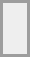<table border="0" cellpadding="4" cellspacing="4" style="margin:auto; border:2px solid #9d9d9d; background:#eee;">
<tr>
<td><br><div></div></td>
</tr>
</table>
